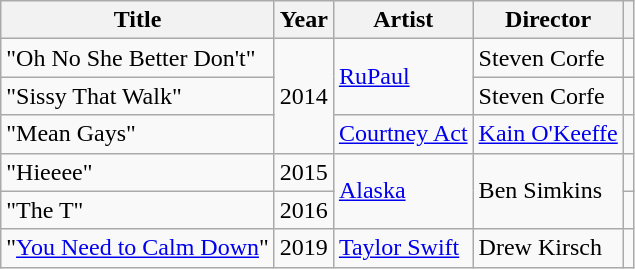<table class="wikitable plainrowheaders" style="text-align:left;">
<tr>
<th>Title</th>
<th>Year</th>
<th>Artist</th>
<th>Director</th>
<th></th>
</tr>
<tr>
<td>"Oh No She Better Don't"</td>
<td rowspan="3">2014</td>
<td rowspan="2"><a href='#'>RuPaul</a></td>
<td>Steven Corfe</td>
<td></td>
</tr>
<tr>
<td>"Sissy That Walk"</td>
<td>Steven Corfe</td>
<td></td>
</tr>
<tr>
<td>"Mean Gays"</td>
<td><a href='#'>Courtney Act</a></td>
<td><a href='#'>Kain O'Keeffe</a></td>
<td></td>
</tr>
<tr>
<td>"Hieeee"</td>
<td>2015</td>
<td rowspan="2"><a href='#'>Alaska</a></td>
<td rowspan="2">Ben Simkins</td>
<td></td>
</tr>
<tr>
<td>"The T"</td>
<td>2016</td>
<td></td>
</tr>
<tr>
<td>"<a href='#'>You Need to Calm Down</a>"</td>
<td>2019</td>
<td><a href='#'>Taylor Swift</a></td>
<td>Drew Kirsch</td>
<td></td>
</tr>
</table>
